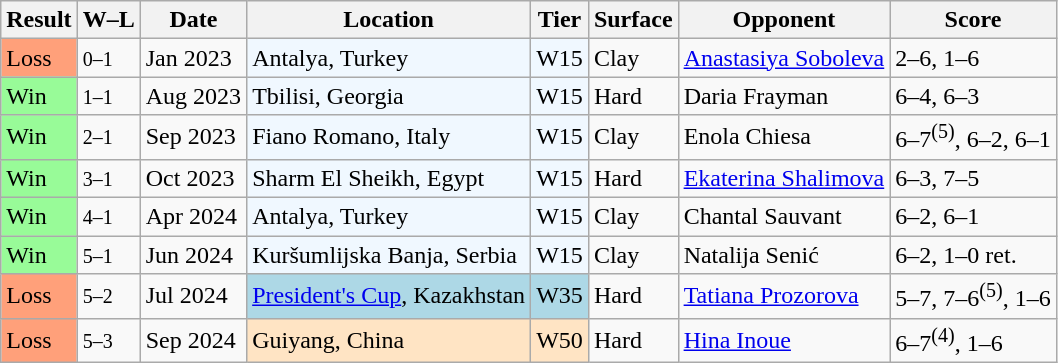<table class="sortable wikitable">
<tr>
<th>Result</th>
<th class="unsortable">W–L</th>
<th>Date</th>
<th>Location</th>
<th>Tier</th>
<th>Surface</th>
<th>Opponent</th>
<th class="unsortable">Score</th>
</tr>
<tr>
<td style="background:#ffa07a;">Loss</td>
<td><small>0–1</small></td>
<td>Jan 2023</td>
<td style="background:#f0f8ff;">Antalya, Turkey</td>
<td style="background:#f0f8ff;">W15</td>
<td>Clay</td>
<td> <a href='#'>Anastasiya Soboleva</a></td>
<td>2–6, 1–6</td>
</tr>
<tr>
<td bgcolor=98FB98>Win</td>
<td><small>1–1</small></td>
<td>Aug 2023</td>
<td style="background:#f0f8ff;">Tbilisi, Georgia</td>
<td style="background:#f0f8ff;">W15</td>
<td>Hard</td>
<td> Daria Frayman</td>
<td>6–4, 6–3</td>
</tr>
<tr>
<td bgcolor=98FB98>Win</td>
<td><small>2–1</small></td>
<td>Sep 2023</td>
<td style="background:#f0f8ff;">Fiano Romano, Italy</td>
<td style="background:#f0f8ff;">W15</td>
<td>Clay</td>
<td> Enola Chiesa</td>
<td>6–7<sup>(5)</sup>, 6–2, 6–1</td>
</tr>
<tr>
<td bgcolor=98FB98>Win</td>
<td><small>3–1</small></td>
<td>Oct 2023</td>
<td style="background:#f0f8ff;">Sharm El Sheikh, Egypt</td>
<td style="background:#f0f8ff;">W15</td>
<td>Hard</td>
<td> <a href='#'>Ekaterina Shalimova</a></td>
<td>6–3, 7–5</td>
</tr>
<tr>
<td bgcolor=98FB98>Win</td>
<td><small>4–1</small></td>
<td>Apr 2024</td>
<td style="background:#f0f8ff;">Antalya, Turkey</td>
<td style="background:#f0f8ff;">W15</td>
<td>Clay</td>
<td> Chantal Sauvant</td>
<td>6–2, 6–1</td>
</tr>
<tr>
<td bgcolor=98FB98>Win</td>
<td><small>5–1</small></td>
<td>Jun 2024</td>
<td style="background:#f0f8ff;">Kuršumlijska Banja, Serbia</td>
<td style="background:#f0f8ff;">W15</td>
<td>Clay</td>
<td> Natalija Senić</td>
<td>6–2, 1–0 ret.</td>
</tr>
<tr>
<td style="background:#ffa07a;">Loss</td>
<td><small>5–2</small></td>
<td>Jul 2024</td>
<td style="background:lightblue;"><a href='#'>President's Cup</a>, Kazakhstan</td>
<td style="background:lightblue;">W35</td>
<td>Hard</td>
<td> <a href='#'>Tatiana Prozorova</a></td>
<td>5–7, 7–6<sup>(5)</sup>, 1–6</td>
</tr>
<tr>
<td style="background:#ffa07a;">Loss</td>
<td><small>5–3</small></td>
<td>Sep 2024</td>
<td style="background:#ffe4c4;">Guiyang, China</td>
<td style="background:#ffe4c4;">W50</td>
<td>Hard</td>
<td> <a href='#'>Hina Inoue</a></td>
<td>6–7<sup>(4)</sup>, 1–6</td>
</tr>
</table>
